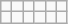<table class="wikitable">
<tr>
<td></td>
<td></td>
<td></td>
<td></td>
<td></td>
<td></td>
</tr>
<tr>
<td></td>
<td></td>
<td></td>
<td></td>
<td></td>
<td></td>
</tr>
</table>
